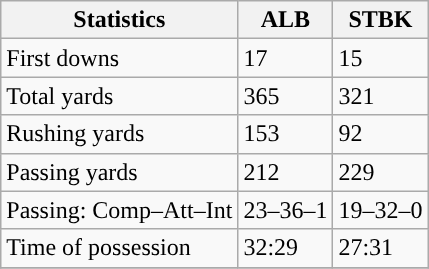<table class="wikitable" style="float: left;">
<tr>
<th>Statistics</th>
<th>ALB</th>
<th>STBK</th>
</tr>
<tr>
<td>First downs</td>
<td>17</td>
<td>15</td>
</tr>
<tr>
<td>Total yards</td>
<td>365</td>
<td>321</td>
</tr>
<tr>
<td>Rushing yards</td>
<td>153</td>
<td>92</td>
</tr>
<tr>
<td>Passing yards</td>
<td>212</td>
<td>229</td>
</tr>
<tr>
<td>Passing: Comp–Att–Int</td>
<td>23–36–1</td>
<td>19–32–0</td>
</tr>
<tr>
<td>Time of possession</td>
<td>32:29</td>
<td>27:31</td>
</tr>
<tr>
</tr>
</table>
